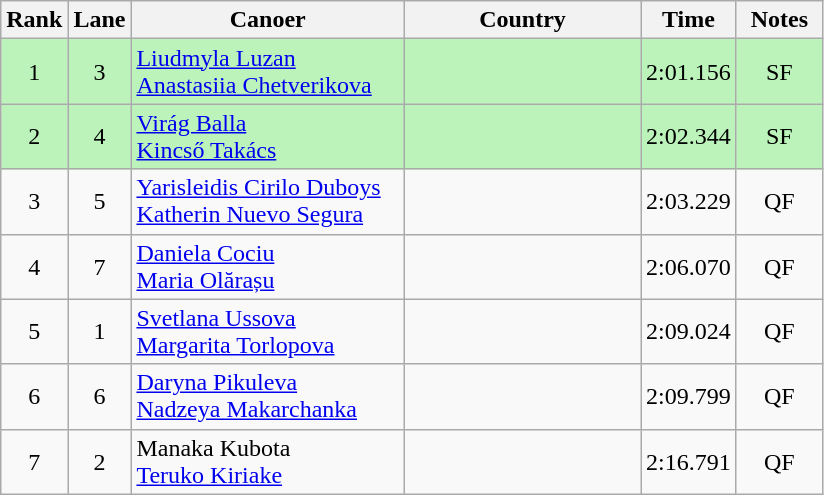<table class="wikitable" style="text-align:center;">
<tr>
<th width=30>Rank</th>
<th width=30>Lane</th>
<th width=175>Canoer</th>
<th width=150>Country</th>
<th width=30>Time</th>
<th width=50>Notes</th>
</tr>
<tr bgcolor=bbf3bb>
<td>1</td>
<td>3</td>
<td align=left><a href='#'>Liudmyla Luzan</a><br><a href='#'>Anastasiia Chetverikova</a></td>
<td align=left></td>
<td>2:01.156</td>
<td>SF</td>
</tr>
<tr bgcolor=bbf3bb>
<td>2</td>
<td>4</td>
<td align=left><a href='#'>Virág Balla</a><br><a href='#'>Kincső Takács</a></td>
<td align=left></td>
<td>2:02.344</td>
<td>SF</td>
</tr>
<tr>
<td>3</td>
<td>5</td>
<td align=left><a href='#'>Yarisleidis Cirilo Duboys</a><br><a href='#'>Katherin Nuevo Segura</a></td>
<td align=left></td>
<td>2:03.229</td>
<td>QF</td>
</tr>
<tr>
<td>4</td>
<td>7</td>
<td align=left><a href='#'>Daniela Cociu</a><br><a href='#'>Maria Olărașu</a></td>
<td align=left></td>
<td>2:06.070</td>
<td>QF</td>
</tr>
<tr>
<td>5</td>
<td>1</td>
<td align=left><a href='#'>Svetlana Ussova</a><br><a href='#'>Margarita Torlopova</a></td>
<td align=left></td>
<td>2:09.024</td>
<td>QF</td>
</tr>
<tr>
<td>6</td>
<td>6</td>
<td align=left><a href='#'>Daryna Pikuleva</a><br><a href='#'>Nadzeya Makarchanka</a></td>
<td align=left></td>
<td>2:09.799</td>
<td>QF</td>
</tr>
<tr>
<td>7</td>
<td>2</td>
<td align=left>Manaka Kubota<br><a href='#'>Teruko Kiriake</a></td>
<td align=left></td>
<td>2:16.791</td>
<td>QF</td>
</tr>
</table>
